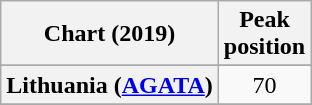<table class="wikitable sortable plainrowheaders" style="text-align:center">
<tr>
<th scope="col">Chart (2019)</th>
<th scope="col">Peak<br> position</th>
</tr>
<tr>
</tr>
<tr>
<th scope="row">Lithuania (<a href='#'>AGATA</a>)</th>
<td>70</td>
</tr>
<tr>
</tr>
<tr>
</tr>
</table>
